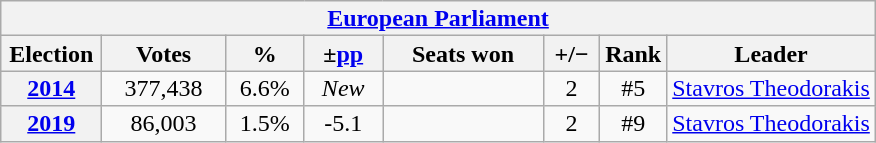<table class="wikitable" style="text-align:center; font-size:100%; line-height:16px;">
<tr>
<th colspan="8"><a href='#'>European Parliament</a></th>
</tr>
<tr>
<th width="60">Election</th>
<th width="75">Votes</th>
<th width="45">%</th>
<th width="45">±<a href='#'>pp</a></th>
<th width="100">Seats won</th>
<th width="30">+/−</th>
<th width="30">Rank</th>
<th>Leader</th>
</tr>
<tr>
<th><a href='#'>2014</a></th>
<td>377,438</td>
<td>6.6%</td>
<td><em>New</em></td>
<td></td>
<td>2</td>
<td>#5</td>
<td><a href='#'>Stavros Theodorakis</a></td>
</tr>
<tr>
<th><a href='#'>2019</a></th>
<td>86,003</td>
<td>1.5%</td>
<td>-5.1</td>
<td></td>
<td>2</td>
<td>#9</td>
<td><a href='#'>Stavros Theodorakis</a></td>
</tr>
</table>
